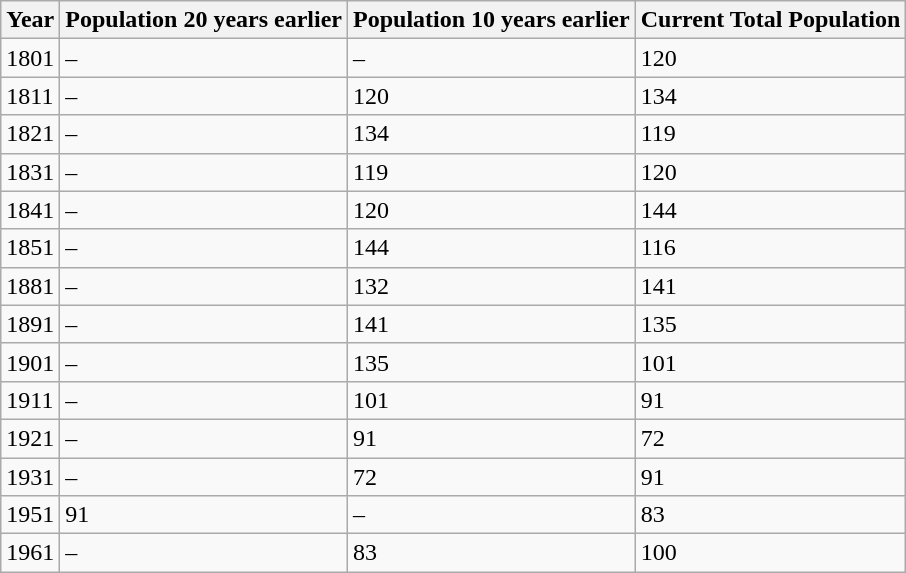<table class="wikitable sortable">
<tr>
<th>Year</th>
<th>Population 20 years earlier</th>
<th>Population 10 years earlier</th>
<th>Current Total Population</th>
</tr>
<tr>
<td>1801</td>
<td>–</td>
<td>–</td>
<td>120</td>
</tr>
<tr>
<td>1811</td>
<td>–</td>
<td>120</td>
<td>134</td>
</tr>
<tr>
<td>1821</td>
<td>–</td>
<td>134</td>
<td>119</td>
</tr>
<tr>
<td>1831</td>
<td>–</td>
<td>119</td>
<td>120</td>
</tr>
<tr>
<td>1841</td>
<td>–</td>
<td>120</td>
<td>144</td>
</tr>
<tr>
<td>1851</td>
<td>–</td>
<td>144</td>
<td>116</td>
</tr>
<tr>
<td>1881</td>
<td>–</td>
<td>132</td>
<td>141</td>
</tr>
<tr>
<td>1891</td>
<td>–</td>
<td>141</td>
<td>135</td>
</tr>
<tr>
<td>1901</td>
<td>–</td>
<td>135</td>
<td>101</td>
</tr>
<tr>
<td>1911</td>
<td>–</td>
<td>101</td>
<td>91</td>
</tr>
<tr>
<td>1921</td>
<td>–</td>
<td>91</td>
<td>72</td>
</tr>
<tr>
<td>1931</td>
<td>–</td>
<td>72</td>
<td>91</td>
</tr>
<tr>
<td>1951</td>
<td>91</td>
<td>–</td>
<td>83</td>
</tr>
<tr>
<td>1961</td>
<td>–</td>
<td>83</td>
<td>100</td>
</tr>
</table>
